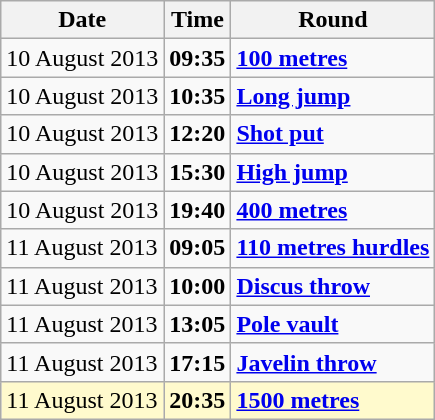<table class="wikitable">
<tr>
<th>Date</th>
<th>Time</th>
<th>Round</th>
</tr>
<tr>
<td>10 August 2013</td>
<td><strong>09:35</strong></td>
<td><strong><a href='#'>100 metres</a></strong></td>
</tr>
<tr>
<td>10 August 2013</td>
<td><strong>10:35</strong></td>
<td><strong><a href='#'>Long jump</a></strong></td>
</tr>
<tr>
<td>10 August 2013</td>
<td><strong>12:20</strong></td>
<td><strong><a href='#'>Shot put</a></strong></td>
</tr>
<tr>
<td>10 August 2013</td>
<td><strong>15:30</strong></td>
<td><strong><a href='#'>High jump</a></strong></td>
</tr>
<tr>
<td>10 August 2013</td>
<td><strong>19:40</strong></td>
<td><strong><a href='#'>400 metres</a></strong></td>
</tr>
<tr>
<td>11 August 2013</td>
<td><strong>09:05</strong></td>
<td><strong><a href='#'>110 metres hurdles</a></strong></td>
</tr>
<tr>
<td>11 August 2013</td>
<td><strong>10:00</strong></td>
<td><strong><a href='#'>Discus throw</a></strong></td>
</tr>
<tr>
<td>11 August 2013</td>
<td><strong>13:05</strong></td>
<td><strong><a href='#'>Pole vault</a></strong></td>
</tr>
<tr>
<td>11 August 2013</td>
<td><strong>17:15</strong></td>
<td><strong><a href='#'>Javelin throw</a></strong></td>
</tr>
<tr style=background:lemonchiffon>
<td>11 August 2013</td>
<td><strong>20:35</strong></td>
<td><strong><a href='#'>1500 metres</a></strong></td>
</tr>
</table>
